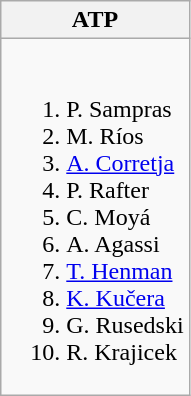<table class="wikitable">
<tr>
<th>ATP</th>
</tr>
<tr style="vertical-align: top;">
<td style="white-space: nowrap;"><br><ol><li> P. Sampras</li><li> M. Ríos</li><li> <a href='#'>A. Corretja</a></li><li> P. Rafter</li><li> C. Moyá</li><li> A. Agassi</li><li> <a href='#'>T. Henman</a></li><li> <a href='#'>K. Kučera</a></li><li> G. Rusedski</li><li> R. Krajicek</li></ol></td>
</tr>
</table>
